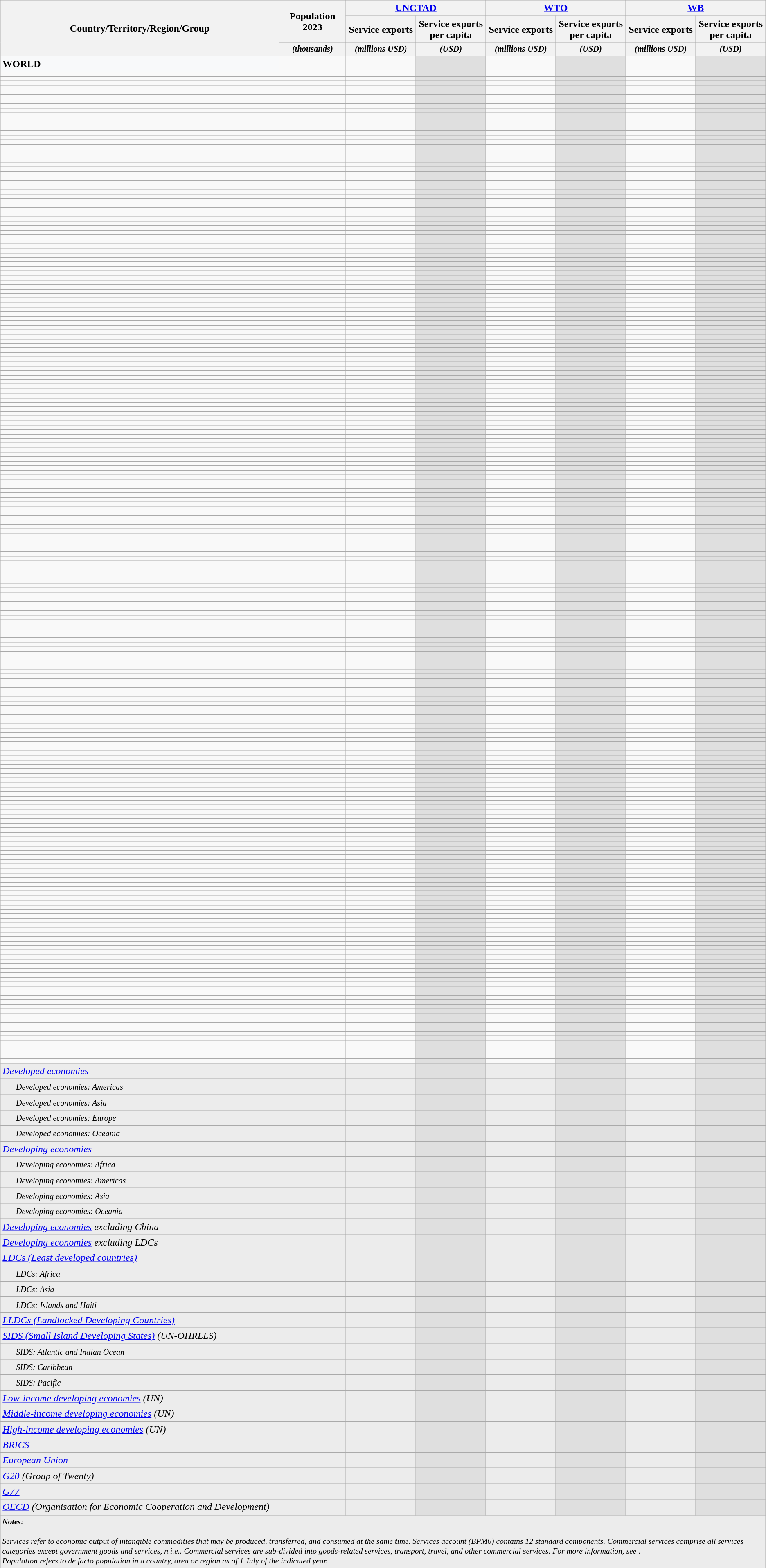<table class="mw-datatable wikitable sortable sticky-header-multi static-row-numbers sort-under" style="text-align:right;">
<tr>
<th rowspan=3 data-sort-type=text>Country/Territory/Region/Group</th>
<th rowspan=2 data-sort-type=number>Population<br>2023</th>
<th colspan=2><a href='#'>UNCTAD</a></th>
<th colspan=2><a href='#'>WTO</a></th>
<th colspan=2><a href='#'>WB</a></th>
</tr>
<tr>
<th data-sort-type=number>Service exports</th>
<th data-sort-type=number>Service exports<br>per capita</th>
<th data-sort-type=number>Service exports</th>
<th data-sort-type=number>Service exports<br>per capita</th>
<th data-sort-type=number>Service exports</th>
<th data-sort-type=number>Service exports<br>per capita</th>
</tr>
<tr style="font-size:85%; font-style:italic">
<th>(thousands)</th>
<th>(millions USD)</th>
<th>(USD)</th>
<th>(millions USD)</th>
<th>(USD)</th>
<th>(millions USD)</th>
<th>(USD)</th>
</tr>
<tr class="sorttop static-row-header" style="font-weight:bold;">
<td style="background-color:#f8f9fa; text-align: left;"> WORLD</td>
<td></td>
<td></td>
<td style="background-color:#dfdfdf;"></td>
<td></td>
<td style="background-color:#dfdfdf;"></td>
<td></td>
<td style="background-color:#dfdfdf;"></td>
</tr>
<tr>
<td></td>
<td></td>
<td></td>
<td style="background-color:#dfdfdf;"></td>
<td></td>
<td style="background-color:#dfdfdf;"></td>
<td></td>
<td style="background-color:#dfdfdf;"></td>
</tr>
<tr>
<td></td>
<td></td>
<td></td>
<td style="background-color:#dfdfdf;"></td>
<td></td>
<td style="background-color:#dfdfdf;"></td>
<td></td>
<td style="background-color:#dfdfdf;"></td>
</tr>
<tr>
<td></td>
<td></td>
<td></td>
<td style="background-color:#dfdfdf;"></td>
<td></td>
<td style="background-color:#dfdfdf;"></td>
<td></td>
<td style="background-color:#dfdfdf;"></td>
</tr>
<tr>
<td></td>
<td></td>
<td></td>
<td style="background-color:#dfdfdf;"></td>
<td></td>
<td style="background-color:#dfdfdf;"></td>
<td></td>
<td style="background-color:#dfdfdf;"></td>
</tr>
<tr>
<td></td>
<td></td>
<td></td>
<td style="background-color:#dfdfdf;"></td>
<td></td>
<td style="background-color:#dfdfdf;"></td>
<td></td>
<td style="background-color:#dfdfdf;"></td>
</tr>
<tr>
<td></td>
<td></td>
<td></td>
<td style="background-color:#dfdfdf;"></td>
<td></td>
<td style="background-color:#dfdfdf;"></td>
<td></td>
<td style="background-color:#dfdfdf;"></td>
</tr>
<tr>
<td></td>
<td></td>
<td></td>
<td style="background-color:#dfdfdf;"></td>
<td></td>
<td style="background-color:#dfdfdf;"></td>
<td></td>
<td style="background-color:#dfdfdf;"></td>
</tr>
<tr>
<td></td>
<td></td>
<td></td>
<td style="background-color:#dfdfdf;"></td>
<td></td>
<td style="background-color:#dfdfdf;"></td>
<td></td>
<td style="background-color:#dfdfdf;"></td>
</tr>
<tr>
<td></td>
<td></td>
<td></td>
<td style="background-color:#dfdfdf;"></td>
<td></td>
<td style="background-color:#dfdfdf;"></td>
<td></td>
<td style="background-color:#dfdfdf;"></td>
</tr>
<tr>
<td></td>
<td></td>
<td></td>
<td style="background-color:#dfdfdf;"></td>
<td></td>
<td style="background-color:#dfdfdf;"></td>
<td></td>
<td style="background-color:#dfdfdf;"></td>
</tr>
<tr>
<td></td>
<td></td>
<td></td>
<td style="background-color:#dfdfdf;"></td>
<td></td>
<td style="background-color:#dfdfdf;"></td>
<td></td>
<td style="background-color:#dfdfdf;"></td>
</tr>
<tr>
<td></td>
<td></td>
<td></td>
<td style="background-color:#dfdfdf;"></td>
<td></td>
<td style="background-color:#dfdfdf;"></td>
<td></td>
<td style="background-color:#dfdfdf;"></td>
</tr>
<tr>
<td></td>
<td></td>
<td></td>
<td style="background-color:#dfdfdf;"></td>
<td></td>
<td style="background-color:#dfdfdf;"></td>
<td></td>
<td style="background-color:#dfdfdf;"></td>
</tr>
<tr>
<td></td>
<td></td>
<td></td>
<td style="background-color:#dfdfdf;"></td>
<td></td>
<td style="background-color:#dfdfdf;"></td>
<td></td>
<td style="background-color:#dfdfdf;"></td>
</tr>
<tr>
<td></td>
<td></td>
<td></td>
<td style="background-color:#dfdfdf;"></td>
<td></td>
<td style="background-color:#dfdfdf;"></td>
<td></td>
<td style="background-color:#dfdfdf;"></td>
</tr>
<tr>
<td></td>
<td></td>
<td></td>
<td style="background-color:#dfdfdf;"></td>
<td></td>
<td style="background-color:#dfdfdf;"></td>
<td></td>
<td style="background-color:#dfdfdf;"></td>
</tr>
<tr>
<td></td>
<td></td>
<td></td>
<td style="background-color:#dfdfdf;"></td>
<td></td>
<td style="background-color:#dfdfdf;"></td>
<td></td>
<td style="background-color:#dfdfdf;"></td>
</tr>
<tr>
<td></td>
<td></td>
<td></td>
<td style="background-color:#dfdfdf;"></td>
<td></td>
<td style="background-color:#dfdfdf;"></td>
<td></td>
<td style="background-color:#dfdfdf;"></td>
</tr>
<tr>
<td></td>
<td></td>
<td></td>
<td style="background-color:#dfdfdf;"></td>
<td></td>
<td style="background-color:#dfdfdf;"></td>
<td></td>
<td style="background-color:#dfdfdf;"></td>
</tr>
<tr>
<td></td>
<td></td>
<td></td>
<td style="background-color:#dfdfdf;"></td>
<td></td>
<td style="background-color:#dfdfdf;"></td>
<td></td>
<td style="background-color:#dfdfdf;"></td>
</tr>
<tr>
<td></td>
<td></td>
<td></td>
<td style="background-color:#dfdfdf;"></td>
<td></td>
<td style="background-color:#dfdfdf;"></td>
<td></td>
<td style="background-color:#dfdfdf;"></td>
</tr>
<tr>
<td></td>
<td></td>
<td></td>
<td style="background-color:#dfdfdf;"></td>
<td></td>
<td style="background-color:#dfdfdf;"></td>
<td></td>
<td style="background-color:#dfdfdf;"></td>
</tr>
<tr>
<td></td>
<td></td>
<td></td>
<td style="background-color:#dfdfdf;"></td>
<td></td>
<td style="background-color:#dfdfdf;"></td>
<td></td>
<td style="background-color:#dfdfdf;"></td>
</tr>
<tr>
<td></td>
<td></td>
<td></td>
<td style="background-color:#dfdfdf;"></td>
<td></td>
<td style="background-color:#dfdfdf;"></td>
<td></td>
<td style="background-color:#dfdfdf;"></td>
</tr>
<tr>
<td></td>
<td></td>
<td></td>
<td style="background-color:#dfdfdf;"></td>
<td></td>
<td style="background-color:#dfdfdf;"></td>
<td></td>
<td style="background-color:#dfdfdf;"></td>
</tr>
<tr>
<td></td>
<td></td>
<td></td>
<td style="background-color:#dfdfdf;"></td>
<td></td>
<td style="background-color:#dfdfdf;"></td>
<td></td>
<td style="background-color:#dfdfdf;"></td>
</tr>
<tr>
<td></td>
<td></td>
<td></td>
<td style="background-color:#dfdfdf;"></td>
<td></td>
<td style="background-color:#dfdfdf;"></td>
<td></td>
<td style="background-color:#dfdfdf;"></td>
</tr>
<tr>
<td></td>
<td></td>
<td></td>
<td style="background-color:#dfdfdf;"></td>
<td></td>
<td style="background-color:#dfdfdf;"></td>
<td></td>
<td style="background-color:#dfdfdf;"></td>
</tr>
<tr>
<td></td>
<td></td>
<td></td>
<td style="background-color:#dfdfdf;"></td>
<td></td>
<td style="background-color:#dfdfdf;"></td>
<td></td>
<td style="background-color:#dfdfdf;"></td>
</tr>
<tr>
<td></td>
<td></td>
<td></td>
<td style="background-color:#dfdfdf;"></td>
<td></td>
<td style="background-color:#dfdfdf;"></td>
<td></td>
<td style="background-color:#dfdfdf;"></td>
</tr>
<tr>
<td></td>
<td></td>
<td></td>
<td style="background-color:#dfdfdf;"></td>
<td></td>
<td style="background-color:#dfdfdf;"></td>
<td></td>
<td style="background-color:#dfdfdf;"></td>
</tr>
<tr>
<td></td>
<td></td>
<td></td>
<td style="background-color:#dfdfdf;"></td>
<td></td>
<td style="background-color:#dfdfdf;"></td>
<td></td>
<td style="background-color:#dfdfdf;"></td>
</tr>
<tr>
<td></td>
<td></td>
<td></td>
<td style="background-color:#dfdfdf;"></td>
<td></td>
<td style="background-color:#dfdfdf;"></td>
<td></td>
<td style="background-color:#dfdfdf;"></td>
</tr>
<tr>
<td></td>
<td></td>
<td></td>
<td style="background-color:#dfdfdf;"></td>
<td></td>
<td style="background-color:#dfdfdf;"></td>
<td></td>
<td style="background-color:#dfdfdf;"></td>
</tr>
<tr>
<td></td>
<td></td>
<td></td>
<td style="background-color:#dfdfdf;"></td>
<td></td>
<td style="background-color:#dfdfdf;"></td>
<td></td>
<td style="background-color:#dfdfdf;"></td>
</tr>
<tr>
<td></td>
<td></td>
<td></td>
<td style="background-color:#dfdfdf;"></td>
<td></td>
<td style="background-color:#dfdfdf;"></td>
<td></td>
<td style="background-color:#dfdfdf;"></td>
</tr>
<tr>
<td></td>
<td></td>
<td></td>
<td style="background-color:#dfdfdf;"></td>
<td></td>
<td style="background-color:#dfdfdf;"></td>
<td></td>
<td style="background-color:#dfdfdf;"></td>
</tr>
<tr>
<td></td>
<td></td>
<td></td>
<td style="background-color:#dfdfdf;"></td>
<td></td>
<td style="background-color:#dfdfdf;"></td>
<td></td>
<td style="background-color:#dfdfdf;"></td>
</tr>
<tr>
<td></td>
<td></td>
<td></td>
<td style="background-color:#dfdfdf;"></td>
<td></td>
<td style="background-color:#dfdfdf;"></td>
<td></td>
<td style="background-color:#dfdfdf;"></td>
</tr>
<tr>
<td></td>
<td></td>
<td></td>
<td style="background-color:#dfdfdf;"></td>
<td></td>
<td style="background-color:#dfdfdf;"></td>
<td></td>
<td style="background-color:#dfdfdf;"></td>
</tr>
<tr>
<td></td>
<td></td>
<td></td>
<td style="background-color:#dfdfdf;"></td>
<td></td>
<td style="background-color:#dfdfdf;"></td>
<td></td>
<td style="background-color:#dfdfdf;"></td>
</tr>
<tr>
<td></td>
<td></td>
<td></td>
<td style="background-color:#dfdfdf;"></td>
<td></td>
<td style="background-color:#dfdfdf;"></td>
<td></td>
<td style="background-color:#dfdfdf;"></td>
</tr>
<tr>
<td></td>
<td></td>
<td></td>
<td style="background-color:#dfdfdf;"></td>
<td></td>
<td style="background-color:#dfdfdf;"></td>
<td></td>
<td style="background-color:#dfdfdf;"></td>
</tr>
<tr>
<td></td>
<td></td>
<td></td>
<td style="background-color:#dfdfdf;"></td>
<td></td>
<td style="background-color:#dfdfdf;"></td>
<td></td>
<td style="background-color:#dfdfdf;"></td>
</tr>
<tr>
<td></td>
<td></td>
<td></td>
<td style="background-color:#dfdfdf;"></td>
<td></td>
<td style="background-color:#dfdfdf;"></td>
<td></td>
<td style="background-color:#dfdfdf;"></td>
</tr>
<tr>
<td></td>
<td></td>
<td></td>
<td style="background-color:#dfdfdf;"></td>
<td></td>
<td style="background-color:#dfdfdf;"></td>
<td></td>
<td style="background-color:#dfdfdf;"></td>
</tr>
<tr>
<td></td>
<td></td>
<td></td>
<td style="background-color:#dfdfdf;"></td>
<td></td>
<td style="background-color:#dfdfdf;"></td>
<td></td>
<td style="background-color:#dfdfdf;"></td>
</tr>
<tr>
<td></td>
<td></td>
<td></td>
<td style="background-color:#dfdfdf;"></td>
<td></td>
<td style="background-color:#dfdfdf;"></td>
<td></td>
<td style="background-color:#dfdfdf;"></td>
</tr>
<tr>
<td></td>
<td></td>
<td></td>
<td style="background-color:#dfdfdf;"></td>
<td></td>
<td style="background-color:#dfdfdf;"></td>
<td></td>
<td style="background-color:#dfdfdf;"></td>
</tr>
<tr>
<td></td>
<td></td>
<td></td>
<td style="background-color:#dfdfdf;"></td>
<td></td>
<td style="background-color:#dfdfdf;"></td>
<td></td>
<td style="background-color:#dfdfdf;"></td>
</tr>
<tr>
<td></td>
<td></td>
<td></td>
<td style="background-color:#dfdfdf;"></td>
<td></td>
<td style="background-color:#dfdfdf;"></td>
<td></td>
<td style="background-color:#dfdfdf;"></td>
</tr>
<tr>
<td></td>
<td></td>
<td></td>
<td style="background-color:#dfdfdf;"></td>
<td></td>
<td style="background-color:#dfdfdf;"></td>
<td></td>
<td style="background-color:#dfdfdf;"></td>
</tr>
<tr>
<td></td>
<td></td>
<td></td>
<td style="background-color:#dfdfdf;"></td>
<td></td>
<td style="background-color:#dfdfdf;"></td>
<td></td>
<td style="background-color:#dfdfdf;"></td>
</tr>
<tr>
<td></td>
<td></td>
<td></td>
<td style="background-color:#dfdfdf;"></td>
<td></td>
<td style="background-color:#dfdfdf;"></td>
<td></td>
<td style="background-color:#dfdfdf;"></td>
</tr>
<tr>
<td></td>
<td></td>
<td></td>
<td style="background-color:#dfdfdf;"></td>
<td></td>
<td style="background-color:#dfdfdf;"></td>
<td></td>
<td style="background-color:#dfdfdf;"></td>
</tr>
<tr>
<td></td>
<td></td>
<td></td>
<td style="background-color:#dfdfdf;"></td>
<td></td>
<td style="background-color:#dfdfdf;"></td>
<td></td>
<td style="background-color:#dfdfdf;"></td>
</tr>
<tr>
<td></td>
<td></td>
<td></td>
<td style="background-color:#dfdfdf;"></td>
<td></td>
<td style="background-color:#dfdfdf;"></td>
<td></td>
<td style="background-color:#dfdfdf;"></td>
</tr>
<tr>
<td></td>
<td></td>
<td></td>
<td style="background-color:#dfdfdf;"></td>
<td></td>
<td style="background-color:#dfdfdf;"></td>
<td></td>
<td style="background-color:#dfdfdf;"></td>
</tr>
<tr>
<td></td>
<td></td>
<td></td>
<td style="background-color:#dfdfdf;"></td>
<td></td>
<td style="background-color:#dfdfdf;"></td>
<td></td>
<td style="background-color:#dfdfdf;"></td>
</tr>
<tr>
<td></td>
<td></td>
<td></td>
<td style="background-color:#dfdfdf;"></td>
<td></td>
<td style="background-color:#dfdfdf;"></td>
<td></td>
<td style="background-color:#dfdfdf;"></td>
</tr>
<tr>
<td></td>
<td></td>
<td></td>
<td style="background-color:#dfdfdf;"></td>
<td></td>
<td style="background-color:#dfdfdf;"></td>
<td></td>
<td style="background-color:#dfdfdf;"></td>
</tr>
<tr>
<td></td>
<td></td>
<td></td>
<td style="background-color:#dfdfdf;"></td>
<td></td>
<td style="background-color:#dfdfdf;"></td>
<td></td>
<td style="background-color:#dfdfdf;"></td>
</tr>
<tr>
<td></td>
<td></td>
<td></td>
<td style="background-color:#dfdfdf;"></td>
<td></td>
<td style="background-color:#dfdfdf;"></td>
<td></td>
<td style="background-color:#dfdfdf;"></td>
</tr>
<tr>
<td></td>
<td></td>
<td></td>
<td style="background-color:#dfdfdf;"></td>
<td></td>
<td style="background-color:#dfdfdf;"></td>
<td></td>
<td style="background-color:#dfdfdf;"></td>
</tr>
<tr>
<td></td>
<td></td>
<td></td>
<td style="background-color:#dfdfdf;"></td>
<td></td>
<td style="background-color:#dfdfdf;"></td>
<td></td>
<td style="background-color:#dfdfdf;"></td>
</tr>
<tr>
<td></td>
<td></td>
<td></td>
<td style="background-color:#dfdfdf;"></td>
<td></td>
<td style="background-color:#dfdfdf;"></td>
<td></td>
<td style="background-color:#dfdfdf;"></td>
</tr>
<tr>
<td></td>
<td></td>
<td></td>
<td style="background-color:#dfdfdf;"></td>
<td></td>
<td style="background-color:#dfdfdf;"></td>
<td></td>
<td style="background-color:#dfdfdf;"></td>
</tr>
<tr>
<td></td>
<td></td>
<td></td>
<td style="background-color:#dfdfdf;"></td>
<td></td>
<td style="background-color:#dfdfdf;"></td>
<td></td>
<td style="background-color:#dfdfdf;"></td>
</tr>
<tr>
<td></td>
<td></td>
<td></td>
<td style="background-color:#dfdfdf;"></td>
<td></td>
<td style="background-color:#dfdfdf;"></td>
<td></td>
<td style="background-color:#dfdfdf;"></td>
</tr>
<tr>
<td></td>
<td></td>
<td></td>
<td style="background-color:#dfdfdf;"></td>
<td></td>
<td style="background-color:#dfdfdf;"></td>
<td></td>
<td style="background-color:#dfdfdf;"></td>
</tr>
<tr>
<td></td>
<td></td>
<td></td>
<td style="background-color:#dfdfdf;"></td>
<td></td>
<td style="background-color:#dfdfdf;"></td>
<td></td>
<td style="background-color:#dfdfdf;"></td>
</tr>
<tr>
<td></td>
<td></td>
<td></td>
<td style="background-color:#dfdfdf;"></td>
<td></td>
<td style="background-color:#dfdfdf;"></td>
<td></td>
<td style="background-color:#dfdfdf;"></td>
</tr>
<tr>
<td></td>
<td></td>
<td></td>
<td style="background-color:#dfdfdf;"></td>
<td></td>
<td style="background-color:#dfdfdf;"></td>
<td></td>
<td style="background-color:#dfdfdf;"></td>
</tr>
<tr>
<td></td>
<td></td>
<td></td>
<td style="background-color:#dfdfdf;"></td>
<td></td>
<td style="background-color:#dfdfdf;"></td>
<td></td>
<td style="background-color:#dfdfdf;"></td>
</tr>
<tr>
<td></td>
<td></td>
<td></td>
<td style="background-color:#dfdfdf;"></td>
<td></td>
<td style="background-color:#dfdfdf;"></td>
<td></td>
<td style="background-color:#dfdfdf;"></td>
</tr>
<tr>
<td></td>
<td></td>
<td></td>
<td style="background-color:#dfdfdf;"></td>
<td></td>
<td style="background-color:#dfdfdf;"></td>
<td></td>
<td style="background-color:#dfdfdf;"></td>
</tr>
<tr>
<td></td>
<td></td>
<td></td>
<td style="background-color:#dfdfdf;"></td>
<td></td>
<td style="background-color:#dfdfdf;"></td>
<td></td>
<td style="background-color:#dfdfdf;"></td>
</tr>
<tr>
<td></td>
<td></td>
<td></td>
<td style="background-color:#dfdfdf;"></td>
<td></td>
<td style="background-color:#dfdfdf;"></td>
<td></td>
<td style="background-color:#dfdfdf;"></td>
</tr>
<tr>
<td></td>
<td></td>
<td></td>
<td style="background-color:#dfdfdf;"></td>
<td></td>
<td style="background-color:#dfdfdf;"></td>
<td></td>
<td style="background-color:#dfdfdf;"></td>
</tr>
<tr>
<td></td>
<td></td>
<td></td>
<td style="background-color:#dfdfdf;"></td>
<td></td>
<td style="background-color:#dfdfdf;"></td>
<td></td>
<td style="background-color:#dfdfdf;"></td>
</tr>
<tr>
<td></td>
<td></td>
<td></td>
<td style="background-color:#dfdfdf;"></td>
<td></td>
<td style="background-color:#dfdfdf;"></td>
<td></td>
<td style="background-color:#dfdfdf;"></td>
</tr>
<tr>
<td></td>
<td></td>
<td></td>
<td style="background-color:#dfdfdf;"></td>
<td></td>
<td style="background-color:#dfdfdf;"></td>
<td></td>
<td style="background-color:#dfdfdf;"></td>
</tr>
<tr>
<td></td>
<td></td>
<td></td>
<td style="background-color:#dfdfdf;"></td>
<td></td>
<td style="background-color:#dfdfdf;"></td>
<td></td>
<td style="background-color:#dfdfdf;"></td>
</tr>
<tr>
<td></td>
<td></td>
<td></td>
<td style="background-color:#dfdfdf;"></td>
<td></td>
<td style="background-color:#dfdfdf;"></td>
<td></td>
<td style="background-color:#dfdfdf;"></td>
</tr>
<tr>
<td></td>
<td></td>
<td></td>
<td style="background-color:#dfdfdf;"></td>
<td></td>
<td style="background-color:#dfdfdf;"></td>
<td></td>
<td style="background-color:#dfdfdf;"></td>
</tr>
<tr>
<td></td>
<td></td>
<td></td>
<td style="background-color:#dfdfdf;"></td>
<td></td>
<td style="background-color:#dfdfdf;"></td>
<td></td>
<td style="background-color:#dfdfdf;"></td>
</tr>
<tr>
<td></td>
<td></td>
<td></td>
<td style="background-color:#dfdfdf;"></td>
<td></td>
<td style="background-color:#dfdfdf;"></td>
<td></td>
<td style="background-color:#dfdfdf;"></td>
</tr>
<tr>
<td></td>
<td></td>
<td></td>
<td style="background-color:#dfdfdf;"></td>
<td></td>
<td style="background-color:#dfdfdf;"></td>
<td></td>
<td style="background-color:#dfdfdf;"></td>
</tr>
<tr>
<td></td>
<td></td>
<td></td>
<td style="background-color:#dfdfdf;"></td>
<td></td>
<td style="background-color:#dfdfdf;"></td>
<td></td>
<td style="background-color:#dfdfdf;"></td>
</tr>
<tr>
<td></td>
<td></td>
<td></td>
<td style="background-color:#dfdfdf;"></td>
<td></td>
<td style="background-color:#dfdfdf;"></td>
<td></td>
<td style="background-color:#dfdfdf;"></td>
</tr>
<tr>
<td></td>
<td></td>
<td></td>
<td style="background-color:#dfdfdf;"></td>
<td></td>
<td style="background-color:#dfdfdf;"></td>
<td></td>
<td style="background-color:#dfdfdf;"></td>
</tr>
<tr>
<td></td>
<td></td>
<td></td>
<td style="background-color:#dfdfdf;"></td>
<td></td>
<td style="background-color:#dfdfdf;"></td>
<td></td>
<td style="background-color:#dfdfdf;"></td>
</tr>
<tr>
<td></td>
<td></td>
<td></td>
<td style="background-color:#dfdfdf;"></td>
<td></td>
<td style="background-color:#dfdfdf;"></td>
<td></td>
<td style="background-color:#dfdfdf;"></td>
</tr>
<tr>
<td></td>
<td></td>
<td></td>
<td style="background-color:#dfdfdf;"></td>
<td></td>
<td style="background-color:#dfdfdf;"></td>
<td></td>
<td style="background-color:#dfdfdf;"></td>
</tr>
<tr>
<td></td>
<td></td>
<td></td>
<td style="background-color:#dfdfdf;"></td>
<td></td>
<td style="background-color:#dfdfdf;"></td>
<td></td>
<td style="background-color:#dfdfdf;"></td>
</tr>
<tr>
<td></td>
<td></td>
<td></td>
<td style="background-color:#dfdfdf;"></td>
<td></td>
<td style="background-color:#dfdfdf;"></td>
<td></td>
<td style="background-color:#dfdfdf;"></td>
</tr>
<tr>
<td></td>
<td></td>
<td></td>
<td style="background-color:#dfdfdf;"></td>
<td></td>
<td style="background-color:#dfdfdf;"></td>
<td></td>
<td style="background-color:#dfdfdf;"></td>
</tr>
<tr>
<td></td>
<td></td>
<td></td>
<td style="background-color:#dfdfdf;"></td>
<td></td>
<td style="background-color:#dfdfdf;"></td>
<td></td>
<td style="background-color:#dfdfdf;"></td>
</tr>
<tr>
<td></td>
<td></td>
<td></td>
<td style="background-color:#dfdfdf;"></td>
<td></td>
<td style="background-color:#dfdfdf;"></td>
<td></td>
<td style="background-color:#dfdfdf;"></td>
</tr>
<tr>
<td></td>
<td></td>
<td></td>
<td style="background-color:#dfdfdf;"></td>
<td></td>
<td style="background-color:#dfdfdf;"></td>
<td></td>
<td style="background-color:#dfdfdf;"></td>
</tr>
<tr>
<td></td>
<td></td>
<td></td>
<td style="background-color:#dfdfdf;"></td>
<td></td>
<td style="background-color:#dfdfdf;"></td>
<td></td>
<td style="background-color:#dfdfdf;"></td>
</tr>
<tr>
<td></td>
<td></td>
<td></td>
<td style="background-color:#dfdfdf;"></td>
<td></td>
<td style="background-color:#dfdfdf;"></td>
<td></td>
<td style="background-color:#dfdfdf;"></td>
</tr>
<tr>
<td></td>
<td></td>
<td></td>
<td style="background-color:#dfdfdf;"></td>
<td></td>
<td style="background-color:#dfdfdf;"></td>
<td></td>
<td style="background-color:#dfdfdf;"></td>
</tr>
<tr>
<td></td>
<td></td>
<td></td>
<td style="background-color:#dfdfdf;"></td>
<td></td>
<td style="background-color:#dfdfdf;"></td>
<td></td>
<td style="background-color:#dfdfdf;"></td>
</tr>
<tr>
<td></td>
<td></td>
<td></td>
<td style="background-color:#dfdfdf;"></td>
<td></td>
<td style="background-color:#dfdfdf;"></td>
<td></td>
<td style="background-color:#dfdfdf;"></td>
</tr>
<tr>
<td></td>
<td></td>
<td></td>
<td style="background-color:#dfdfdf;"></td>
<td></td>
<td style="background-color:#dfdfdf;"></td>
<td></td>
<td style="background-color:#dfdfdf;"></td>
</tr>
<tr>
<td></td>
<td></td>
<td></td>
<td style="background-color:#dfdfdf;"></td>
<td></td>
<td style="background-color:#dfdfdf;"></td>
<td></td>
<td style="background-color:#dfdfdf;"></td>
</tr>
<tr>
<td></td>
<td></td>
<td></td>
<td style="background-color:#dfdfdf;"></td>
<td></td>
<td style="background-color:#dfdfdf;"></td>
<td></td>
<td style="background-color:#dfdfdf;"></td>
</tr>
<tr>
<td></td>
<td></td>
<td></td>
<td style="background-color:#dfdfdf;"></td>
<td></td>
<td style="background-color:#dfdfdf;"></td>
<td></td>
<td style="background-color:#dfdfdf;"></td>
</tr>
<tr>
<td></td>
<td></td>
<td></td>
<td style="background-color:#dfdfdf;"></td>
<td></td>
<td style="background-color:#dfdfdf;"></td>
<td></td>
<td style="background-color:#dfdfdf;"></td>
</tr>
<tr>
<td></td>
<td></td>
<td></td>
<td style="background-color:#dfdfdf;"></td>
<td></td>
<td style="background-color:#dfdfdf;"></td>
<td></td>
<td style="background-color:#dfdfdf;"></td>
</tr>
<tr>
<td></td>
<td></td>
<td></td>
<td style="background-color:#dfdfdf;"></td>
<td></td>
<td style="background-color:#dfdfdf;"></td>
<td></td>
<td style="background-color:#dfdfdf;"></td>
</tr>
<tr>
<td></td>
<td></td>
<td></td>
<td style="background-color:#dfdfdf;"></td>
<td></td>
<td style="background-color:#dfdfdf;"></td>
<td></td>
<td style="background-color:#dfdfdf;"></td>
</tr>
<tr>
<td></td>
<td></td>
<td></td>
<td style="background-color:#dfdfdf;"></td>
<td></td>
<td style="background-color:#dfdfdf;"></td>
<td></td>
<td style="background-color:#dfdfdf;"></td>
</tr>
<tr>
<td></td>
<td></td>
<td></td>
<td style="background-color:#dfdfdf;"></td>
<td></td>
<td style="background-color:#dfdfdf;"></td>
<td></td>
<td style="background-color:#dfdfdf;"></td>
</tr>
<tr>
<td></td>
<td></td>
<td></td>
<td style="background-color:#dfdfdf;"></td>
<td></td>
<td style="background-color:#dfdfdf;"></td>
<td></td>
<td style="background-color:#dfdfdf;"></td>
</tr>
<tr>
<td></td>
<td></td>
<td></td>
<td style="background-color:#dfdfdf;"></td>
<td></td>
<td style="background-color:#dfdfdf;"></td>
<td></td>
<td style="background-color:#dfdfdf;"></td>
</tr>
<tr>
<td></td>
<td></td>
<td></td>
<td style="background-color:#dfdfdf;"></td>
<td></td>
<td style="background-color:#dfdfdf;"></td>
<td></td>
<td style="background-color:#dfdfdf;"></td>
</tr>
<tr>
<td></td>
<td></td>
<td></td>
<td style="background-color:#dfdfdf;"></td>
<td></td>
<td style="background-color:#dfdfdf;"></td>
<td></td>
<td style="background-color:#dfdfdf;"></td>
</tr>
<tr>
<td></td>
<td></td>
<td></td>
<td style="background-color:#dfdfdf;"></td>
<td></td>
<td style="background-color:#dfdfdf;"></td>
<td></td>
<td style="background-color:#dfdfdf;"></td>
</tr>
<tr>
<td></td>
<td></td>
<td></td>
<td style="background-color:#dfdfdf;"></td>
<td></td>
<td style="background-color:#dfdfdf;"></td>
<td></td>
<td style="background-color:#dfdfdf;"></td>
</tr>
<tr>
<td></td>
<td></td>
<td></td>
<td style="background-color:#dfdfdf;"></td>
<td></td>
<td style="background-color:#dfdfdf;"></td>
<td></td>
<td style="background-color:#dfdfdf;"></td>
</tr>
<tr>
<td></td>
<td></td>
<td></td>
<td style="background-color:#dfdfdf;"></td>
<td></td>
<td style="background-color:#dfdfdf;"></td>
<td></td>
<td style="background-color:#dfdfdf;"></td>
</tr>
<tr>
<td></td>
<td></td>
<td></td>
<td style="background-color:#dfdfdf;"></td>
<td></td>
<td style="background-color:#dfdfdf;"></td>
<td></td>
<td style="background-color:#dfdfdf;"></td>
</tr>
<tr>
<td></td>
<td></td>
<td></td>
<td style="background-color:#dfdfdf;"></td>
<td></td>
<td style="background-color:#dfdfdf;"></td>
<td></td>
<td style="background-color:#dfdfdf;"></td>
</tr>
<tr>
<td></td>
<td></td>
<td></td>
<td style="background-color:#dfdfdf;"></td>
<td></td>
<td style="background-color:#dfdfdf;"></td>
<td></td>
<td style="background-color:#dfdfdf;"></td>
</tr>
<tr>
<td></td>
<td></td>
<td></td>
<td style="background-color:#dfdfdf;"></td>
<td></td>
<td style="background-color:#dfdfdf;"></td>
<td></td>
<td style="background-color:#dfdfdf;"></td>
</tr>
<tr>
<td></td>
<td></td>
<td></td>
<td style="background-color:#dfdfdf;"></td>
<td></td>
<td style="background-color:#dfdfdf;"></td>
<td></td>
<td style="background-color:#dfdfdf;"></td>
</tr>
<tr>
<td></td>
<td></td>
<td></td>
<td style="background-color:#dfdfdf;"></td>
<td></td>
<td style="background-color:#dfdfdf;"></td>
<td></td>
<td style="background-color:#dfdfdf;"></td>
</tr>
<tr>
<td></td>
<td></td>
<td></td>
<td style="background-color:#dfdfdf;"></td>
<td></td>
<td style="background-color:#dfdfdf;"></td>
<td></td>
<td style="background-color:#dfdfdf;"></td>
</tr>
<tr>
<td></td>
<td></td>
<td></td>
<td style="background-color:#dfdfdf;"></td>
<td></td>
<td style="background-color:#dfdfdf;"></td>
<td></td>
<td style="background-color:#dfdfdf;"></td>
</tr>
<tr>
<td></td>
<td></td>
<td></td>
<td style="background-color:#dfdfdf;"></td>
<td></td>
<td style="background-color:#dfdfdf;"></td>
<td></td>
<td style="background-color:#dfdfdf;"></td>
</tr>
<tr>
<td></td>
<td></td>
<td></td>
<td style="background-color:#dfdfdf;"></td>
<td></td>
<td style="background-color:#dfdfdf;"></td>
<td></td>
<td style="background-color:#dfdfdf;"></td>
</tr>
<tr>
<td></td>
<td></td>
<td></td>
<td style="background-color:#dfdfdf;"></td>
<td></td>
<td style="background-color:#dfdfdf;"></td>
<td></td>
<td style="background-color:#dfdfdf;"></td>
</tr>
<tr>
<td></td>
<td></td>
<td></td>
<td style="background-color:#dfdfdf;"></td>
<td></td>
<td style="background-color:#dfdfdf;"></td>
<td></td>
<td style="background-color:#dfdfdf;"></td>
</tr>
<tr>
<td></td>
<td></td>
<td></td>
<td style="background-color:#dfdfdf;"></td>
<td></td>
<td style="background-color:#dfdfdf;"></td>
<td></td>
<td style="background-color:#dfdfdf;"></td>
</tr>
<tr>
<td></td>
<td></td>
<td></td>
<td style="background-color:#dfdfdf;"></td>
<td></td>
<td style="background-color:#dfdfdf;"></td>
<td></td>
<td style="background-color:#dfdfdf;"></td>
</tr>
<tr>
<td></td>
<td></td>
<td></td>
<td style="background-color:#dfdfdf;"></td>
<td></td>
<td style="background-color:#dfdfdf;"></td>
<td></td>
<td style="background-color:#dfdfdf;"></td>
</tr>
<tr>
<td></td>
<td></td>
<td></td>
<td style="background-color:#dfdfdf;"></td>
<td></td>
<td style="background-color:#dfdfdf;"></td>
<td></td>
<td style="background-color:#dfdfdf;"></td>
</tr>
<tr>
<td></td>
<td></td>
<td></td>
<td style="background-color:#dfdfdf;"></td>
<td></td>
<td style="background-color:#dfdfdf;"></td>
<td></td>
<td style="background-color:#dfdfdf;"></td>
</tr>
<tr>
<td></td>
<td></td>
<td></td>
<td style="background-color:#dfdfdf;"></td>
<td></td>
<td style="background-color:#dfdfdf;"></td>
<td></td>
<td style="background-color:#dfdfdf;"></td>
</tr>
<tr>
<td></td>
<td></td>
<td></td>
<td style="background-color:#dfdfdf;"></td>
<td></td>
<td style="background-color:#dfdfdf;"></td>
<td></td>
<td style="background-color:#dfdfdf;"></td>
</tr>
<tr>
<td></td>
<td></td>
<td></td>
<td style="background-color:#dfdfdf;"></td>
<td></td>
<td style="background-color:#dfdfdf;"></td>
<td></td>
<td style="background-color:#dfdfdf;"></td>
</tr>
<tr>
<td></td>
<td></td>
<td></td>
<td style="background-color:#dfdfdf;"></td>
<td></td>
<td style="background-color:#dfdfdf;"></td>
<td></td>
<td style="background-color:#dfdfdf;"></td>
</tr>
<tr>
<td></td>
<td></td>
<td></td>
<td style="background-color:#dfdfdf;"></td>
<td></td>
<td style="background-color:#dfdfdf;"></td>
<td></td>
<td style="background-color:#dfdfdf;"></td>
</tr>
<tr>
<td></td>
<td></td>
<td></td>
<td style="background-color:#dfdfdf;"></td>
<td></td>
<td style="background-color:#dfdfdf;"></td>
<td></td>
<td style="background-color:#dfdfdf;"></td>
</tr>
<tr>
<td></td>
<td></td>
<td></td>
<td style="background-color:#dfdfdf;"></td>
<td></td>
<td style="background-color:#dfdfdf;"></td>
<td></td>
<td style="background-color:#dfdfdf;"></td>
</tr>
<tr>
<td></td>
<td></td>
<td></td>
<td style="background-color:#dfdfdf;"></td>
<td></td>
<td style="background-color:#dfdfdf;"></td>
<td></td>
<td style="background-color:#dfdfdf;"></td>
</tr>
<tr>
<td></td>
<td></td>
<td></td>
<td style="background-color:#dfdfdf;"></td>
<td></td>
<td style="background-color:#dfdfdf;"></td>
<td></td>
<td style="background-color:#dfdfdf;"></td>
</tr>
<tr>
<td></td>
<td></td>
<td></td>
<td style="background-color:#dfdfdf;"></td>
<td></td>
<td style="background-color:#dfdfdf;"></td>
<td></td>
<td style="background-color:#dfdfdf;"></td>
</tr>
<tr>
<td></td>
<td></td>
<td></td>
<td style="background-color:#dfdfdf;"></td>
<td></td>
<td style="background-color:#dfdfdf;"></td>
<td></td>
<td style="background-color:#dfdfdf;"></td>
</tr>
<tr>
<td></td>
<td></td>
<td></td>
<td style="background-color:#dfdfdf;"></td>
<td></td>
<td style="background-color:#dfdfdf;"></td>
<td></td>
<td style="background-color:#dfdfdf;"></td>
</tr>
<tr>
<td></td>
<td></td>
<td></td>
<td style="background-color:#dfdfdf;"></td>
<td></td>
<td style="background-color:#dfdfdf;"></td>
<td></td>
<td style="background-color:#dfdfdf;"></td>
</tr>
<tr>
<td></td>
<td></td>
<td></td>
<td style="background-color:#dfdfdf;"></td>
<td></td>
<td style="background-color:#dfdfdf;"></td>
<td></td>
<td style="background-color:#dfdfdf;"></td>
</tr>
<tr>
<td></td>
<td></td>
<td></td>
<td style="background-color:#dfdfdf;"></td>
<td></td>
<td style="background-color:#dfdfdf;"></td>
<td></td>
<td style="background-color:#dfdfdf;"></td>
</tr>
<tr>
<td></td>
<td></td>
<td></td>
<td style="background-color:#dfdfdf;"></td>
<td></td>
<td style="background-color:#dfdfdf;"></td>
<td></td>
<td style="background-color:#dfdfdf;"></td>
</tr>
<tr>
<td></td>
<td></td>
<td></td>
<td style="background-color:#dfdfdf;"></td>
<td></td>
<td style="background-color:#dfdfdf;"></td>
<td></td>
<td style="background-color:#dfdfdf;"></td>
</tr>
<tr>
<td></td>
<td></td>
<td></td>
<td style="background-color:#dfdfdf;"></td>
<td></td>
<td style="background-color:#dfdfdf;"></td>
<td></td>
<td style="background-color:#dfdfdf;"></td>
</tr>
<tr>
<td></td>
<td></td>
<td></td>
<td style="background-color:#dfdfdf;"></td>
<td></td>
<td style="background-color:#dfdfdf;"></td>
<td></td>
<td style="background-color:#dfdfdf;"></td>
</tr>
<tr>
<td></td>
<td></td>
<td></td>
<td style="background-color:#dfdfdf;"></td>
<td></td>
<td style="background-color:#dfdfdf;"></td>
<td></td>
<td style="background-color:#dfdfdf;"></td>
</tr>
<tr>
<td></td>
<td></td>
<td></td>
<td style="background-color:#dfdfdf;"></td>
<td></td>
<td style="background-color:#dfdfdf;"></td>
<td></td>
<td style="background-color:#dfdfdf;"></td>
</tr>
<tr>
<td></td>
<td></td>
<td></td>
<td style="background-color:#dfdfdf;"></td>
<td></td>
<td style="background-color:#dfdfdf;"></td>
<td></td>
<td style="background-color:#dfdfdf;"></td>
</tr>
<tr>
<td></td>
<td></td>
<td></td>
<td style="background-color:#dfdfdf;"></td>
<td></td>
<td style="background-color:#dfdfdf;"></td>
<td></td>
<td style="background-color:#dfdfdf;"></td>
</tr>
<tr>
<td></td>
<td></td>
<td></td>
<td style="background-color:#dfdfdf;"></td>
<td></td>
<td style="background-color:#dfdfdf;"></td>
<td></td>
<td style="background-color:#dfdfdf;"></td>
</tr>
<tr>
<td></td>
<td></td>
<td></td>
<td style="background-color:#dfdfdf;"></td>
<td></td>
<td style="background-color:#dfdfdf;"></td>
<td></td>
<td style="background-color:#dfdfdf;"></td>
</tr>
<tr>
<td></td>
<td></td>
<td></td>
<td style="background-color:#dfdfdf;"></td>
<td></td>
<td style="background-color:#dfdfdf;"></td>
<td></td>
<td style="background-color:#dfdfdf;"></td>
</tr>
<tr>
<td></td>
<td></td>
<td></td>
<td style="background-color:#dfdfdf;"></td>
<td></td>
<td style="background-color:#dfdfdf;"></td>
<td></td>
<td style="background-color:#dfdfdf;"></td>
</tr>
<tr>
<td></td>
<td></td>
<td></td>
<td style="background-color:#dfdfdf;"></td>
<td></td>
<td style="background-color:#dfdfdf;"></td>
<td></td>
<td style="background-color:#dfdfdf;"></td>
</tr>
<tr>
<td></td>
<td></td>
<td></td>
<td style="background-color:#dfdfdf;"></td>
<td></td>
<td style="background-color:#dfdfdf;"></td>
<td></td>
<td style="background-color:#dfdfdf;"></td>
</tr>
<tr>
<td></td>
<td></td>
<td></td>
<td style="background-color:#dfdfdf;"></td>
<td></td>
<td style="background-color:#dfdfdf;"></td>
<td></td>
<td style="background-color:#dfdfdf;"></td>
</tr>
<tr>
<td></td>
<td></td>
<td></td>
<td style="background-color:#dfdfdf;"></td>
<td></td>
<td style="background-color:#dfdfdf;"></td>
<td></td>
<td style="background-color:#dfdfdf;"></td>
</tr>
<tr>
<td></td>
<td></td>
<td></td>
<td style="background-color:#dfdfdf;"></td>
<td></td>
<td style="background-color:#dfdfdf;"></td>
<td></td>
<td style="background-color:#dfdfdf;"></td>
</tr>
<tr>
<td></td>
<td></td>
<td></td>
<td style="background-color:#dfdfdf;"></td>
<td></td>
<td style="background-color:#dfdfdf;"></td>
<td></td>
<td style="background-color:#dfdfdf;"></td>
</tr>
<tr>
<td></td>
<td></td>
<td></td>
<td style="background-color:#dfdfdf;"></td>
<td></td>
<td style="background-color:#dfdfdf;"></td>
<td></td>
<td style="background-color:#dfdfdf;"></td>
</tr>
<tr>
<td></td>
<td></td>
<td></td>
<td style="background-color:#dfdfdf;"></td>
<td></td>
<td style="background-color:#dfdfdf;"></td>
<td></td>
<td style="background-color:#dfdfdf;"></td>
</tr>
<tr>
<td></td>
<td></td>
<td></td>
<td style="background-color:#dfdfdf;"></td>
<td></td>
<td style="background-color:#dfdfdf;"></td>
<td></td>
<td style="background-color:#dfdfdf;"></td>
</tr>
<tr>
<td></td>
<td></td>
<td></td>
<td style="background-color:#dfdfdf;"></td>
<td></td>
<td style="background-color:#dfdfdf;"></td>
<td></td>
<td style="background-color:#dfdfdf;"></td>
</tr>
<tr>
<td></td>
<td></td>
<td></td>
<td style="background-color:#dfdfdf;"></td>
<td></td>
<td style="background-color:#dfdfdf;"></td>
<td></td>
<td style="background-color:#dfdfdf;"></td>
</tr>
<tr>
<td></td>
<td></td>
<td></td>
<td style="background-color:#dfdfdf;"></td>
<td></td>
<td style="background-color:#dfdfdf;"></td>
<td></td>
<td style="background-color:#dfdfdf;"></td>
</tr>
<tr>
<td></td>
<td></td>
<td></td>
<td style="background-color:#dfdfdf;"></td>
<td></td>
<td style="background-color:#dfdfdf;"></td>
<td></td>
<td style="background-color:#dfdfdf;"></td>
</tr>
<tr>
<td></td>
<td></td>
<td></td>
<td style="background-color:#dfdfdf;"></td>
<td></td>
<td style="background-color:#dfdfdf;"></td>
<td></td>
<td style="background-color:#dfdfdf;"></td>
</tr>
<tr>
<td></td>
<td></td>
<td></td>
<td style="background-color:#dfdfdf;"></td>
<td></td>
<td style="background-color:#dfdfdf;"></td>
<td></td>
<td style="background-color:#dfdfdf;"></td>
</tr>
<tr>
<td></td>
<td></td>
<td></td>
<td style="background-color:#dfdfdf;"></td>
<td></td>
<td style="background-color:#dfdfdf;"></td>
<td></td>
<td style="background-color:#dfdfdf;"></td>
</tr>
<tr>
<td></td>
<td></td>
<td></td>
<td style="background-color:#dfdfdf;"></td>
<td></td>
<td style="background-color:#dfdfdf;"></td>
<td></td>
<td style="background-color:#dfdfdf;"></td>
</tr>
<tr>
<td></td>
<td></td>
<td></td>
<td style="background-color:#dfdfdf;"></td>
<td></td>
<td style="background-color:#dfdfdf;"></td>
<td></td>
<td style="background-color:#dfdfdf;"></td>
</tr>
<tr>
<td></td>
<td></td>
<td></td>
<td style="background-color:#dfdfdf;"></td>
<td></td>
<td style="background-color:#dfdfdf;"></td>
<td></td>
<td style="background-color:#dfdfdf;"></td>
</tr>
<tr>
<td></td>
<td></td>
<td></td>
<td style="background-color:#dfdfdf;"></td>
<td></td>
<td style="background-color:#dfdfdf;"></td>
<td></td>
<td style="background-color:#dfdfdf;"></td>
</tr>
<tr>
<td></td>
<td></td>
<td></td>
<td style="background-color:#dfdfdf;"></td>
<td></td>
<td style="background-color:#dfdfdf;"></td>
<td></td>
<td style="background-color:#dfdfdf;"></td>
</tr>
<tr>
<td></td>
<td></td>
<td></td>
<td style="background-color:#dfdfdf;"></td>
<td></td>
<td style="background-color:#dfdfdf;"></td>
<td></td>
<td style="background-color:#dfdfdf;"></td>
</tr>
<tr>
<td></td>
<td></td>
<td></td>
<td style="background-color:#dfdfdf;"></td>
<td></td>
<td style="background-color:#dfdfdf;"></td>
<td></td>
<td style="background-color:#dfdfdf;"></td>
</tr>
<tr>
<td></td>
<td></td>
<td></td>
<td style="background-color:#dfdfdf;"></td>
<td></td>
<td style="background-color:#dfdfdf;"></td>
<td></td>
<td style="background-color:#dfdfdf;"></td>
</tr>
<tr>
<td></td>
<td></td>
<td></td>
<td style="background-color:#dfdfdf;"></td>
<td></td>
<td style="background-color:#dfdfdf;"></td>
<td></td>
<td style="background-color:#dfdfdf;"></td>
</tr>
<tr>
<td></td>
<td></td>
<td></td>
<td style="background-color:#dfdfdf;"></td>
<td></td>
<td style="background-color:#dfdfdf;"></td>
<td></td>
<td style="background-color:#dfdfdf;"></td>
</tr>
<tr>
<td></td>
<td></td>
<td></td>
<td style="background-color:#dfdfdf;"></td>
<td></td>
<td style="background-color:#dfdfdf;"></td>
<td></td>
<td style="background-color:#dfdfdf;"></td>
</tr>
<tr>
<td></td>
<td></td>
<td></td>
<td style="background-color:#dfdfdf;"></td>
<td></td>
<td style="background-color:#dfdfdf;"></td>
<td></td>
<td style="background-color:#dfdfdf;"></td>
</tr>
<tr>
<td></td>
<td></td>
<td></td>
<td style="background-color:#dfdfdf;"></td>
<td></td>
<td style="background-color:#dfdfdf;"></td>
<td></td>
<td style="background-color:#dfdfdf;"></td>
</tr>
<tr>
<td></td>
<td></td>
<td></td>
<td style="background-color:#dfdfdf;"></td>
<td></td>
<td style="background-color:#dfdfdf;"></td>
<td></td>
<td style="background-color:#dfdfdf;"></td>
</tr>
<tr>
<td></td>
<td></td>
<td></td>
<td style="background-color:#dfdfdf;"></td>
<td></td>
<td style="background-color:#dfdfdf;"></td>
<td></td>
<td style="background-color:#dfdfdf;"></td>
</tr>
<tr>
<td></td>
<td></td>
<td></td>
<td style="background-color:#dfdfdf;"></td>
<td></td>
<td style="background-color:#dfdfdf;"></td>
<td></td>
<td style="background-color:#dfdfdf;"></td>
</tr>
<tr>
<td></td>
<td></td>
<td></td>
<td style="background-color:#dfdfdf;"></td>
<td></td>
<td style="background-color:#dfdfdf;"></td>
<td></td>
<td style="background-color:#dfdfdf;"></td>
</tr>
<tr>
<td></td>
<td></td>
<td></td>
<td style="background-color:#dfdfdf;"></td>
<td></td>
<td style="background-color:#dfdfdf;"></td>
<td></td>
<td style="background-color:#dfdfdf;"></td>
</tr>
<tr>
<td></td>
<td></td>
<td></td>
<td style="background-color:#dfdfdf;"></td>
<td></td>
<td style="background-color:#dfdfdf;"></td>
<td></td>
<td style="background-color:#dfdfdf;"></td>
</tr>
<tr>
<td></td>
<td></td>
<td></td>
<td style="background-color:#dfdfdf;"></td>
<td></td>
<td style="background-color:#dfdfdf;"></td>
<td></td>
<td style="background-color:#dfdfdf;"></td>
</tr>
<tr>
<td></td>
<td></td>
<td></td>
<td style="background-color:#dfdfdf;"></td>
<td></td>
<td style="background-color:#dfdfdf;"></td>
<td></td>
<td style="background-color:#dfdfdf;"></td>
</tr>
<tr>
<td></td>
<td></td>
<td></td>
<td style="background-color:#dfdfdf;"></td>
<td></td>
<td style="background-color:#dfdfdf;"></td>
<td></td>
<td style="background-color:#dfdfdf;"></td>
</tr>
<tr>
<td></td>
<td></td>
<td></td>
<td style="background-color:#dfdfdf;"></td>
<td></td>
<td style="background-color:#dfdfdf;"></td>
<td></td>
<td style="background-color:#dfdfdf;"></td>
</tr>
<tr>
<td></td>
<td></td>
<td></td>
<td style="background-color:#dfdfdf;"></td>
<td></td>
<td style="background-color:#dfdfdf;"></td>
<td></td>
<td style="background-color:#dfdfdf;"></td>
</tr>
<tr>
<td></td>
<td></td>
<td></td>
<td style="background-color:#dfdfdf;"></td>
<td></td>
<td style="background-color:#dfdfdf;"></td>
<td></td>
<td style="background-color:#dfdfdf;"></td>
</tr>
<tr>
<td></td>
<td></td>
<td></td>
<td style="background-color:#dfdfdf;"></td>
<td></td>
<td style="background-color:#dfdfdf;"></td>
<td></td>
<td style="background-color:#dfdfdf;"></td>
</tr>
<tr>
<td></td>
<td></td>
<td></td>
<td style="background-color:#dfdfdf;"></td>
<td></td>
<td style="background-color:#dfdfdf;"></td>
<td></td>
<td style="background-color:#dfdfdf;"></td>
</tr>
<tr>
<td></td>
<td></td>
<td></td>
<td style="background-color:#dfdfdf;"></td>
<td></td>
<td style="background-color:#dfdfdf;"></td>
<td></td>
<td style="background-color:#dfdfdf;"></td>
</tr>
<tr>
<td></td>
<td></td>
<td></td>
<td style="background-color:#dfdfdf;"></td>
<td></td>
<td style="background-color:#dfdfdf;"></td>
<td></td>
<td style="background-color:#dfdfdf;"></td>
</tr>
<tr>
<td></td>
<td></td>
<td></td>
<td style="background-color:#dfdfdf;"></td>
<td></td>
<td style="background-color:#dfdfdf;"></td>
<td></td>
<td style="background-color:#dfdfdf;"></td>
</tr>
<tr>
<td></td>
<td></td>
<td></td>
<td style="background-color:#dfdfdf;"></td>
<td></td>
<td style="background-color:#dfdfdf;"></td>
<td></td>
<td style="background-color:#dfdfdf;"></td>
</tr>
<tr>
<td></td>
<td></td>
<td></td>
<td style="background-color:#dfdfdf;"></td>
<td></td>
<td style="background-color:#dfdfdf;"></td>
<td></td>
<td style="background-color:#dfdfdf;"></td>
</tr>
<tr>
<td></td>
<td></td>
<td></td>
<td style="background-color:#dfdfdf;"></td>
<td></td>
<td style="background-color:#dfdfdf;"></td>
<td></td>
<td style="background-color:#dfdfdf;"></td>
</tr>
<tr>
<td></td>
<td></td>
<td></td>
<td style="background-color:#dfdfdf;"></td>
<td></td>
<td style="background-color:#dfdfdf;"></td>
<td></td>
<td style="background-color:#dfdfdf;"></td>
</tr>
<tr>
<td></td>
<td></td>
<td></td>
<td style="background-color:#dfdfdf;"></td>
<td></td>
<td style="background-color:#dfdfdf;"></td>
<td></td>
<td style="background-color:#dfdfdf;"></td>
</tr>
<tr>
<td></td>
<td></td>
<td></td>
<td style="background-color:#dfdfdf;"></td>
<td></td>
<td style="background-color:#dfdfdf;"></td>
<td></td>
<td style="background-color:#dfdfdf;"></td>
</tr>
<tr class="sortbottom static-row-header" style="background-color:#ececec;">
<td style="text-align:left; font-style:italic;"><a href='#'>Developed economies</a></td>
<td></td>
<td></td>
<td style="background-color:#dfdfdf;"></td>
<td></td>
<td style="background-color:#dfdfdf;"></td>
<td></td>
<td style="background-color:#dfdfdf;"></td>
</tr>
<tr class="sortbottom static-row-header" style="background-color:#ececec;">
<td style="text-align:left; font-style:italic; padding-left:25px;"><small>Developed economies: Americas</small></td>
<td></td>
<td></td>
<td style="background-color:#dfdfdf;"></td>
<td></td>
<td style="background-color:#dfdfdf;"></td>
<td></td>
<td style="background-color:#dfdfdf;"></td>
</tr>
<tr class="sortbottom static-row-header" style="background-color:#ececec;">
<td style="text-align:left; font-style:italic; padding-left:25px;"><small>Developed economies: Asia</small></td>
<td></td>
<td></td>
<td style="background-color:#dfdfdf;"></td>
<td></td>
<td style="background-color:#dfdfdf;"></td>
<td></td>
<td style="background-color:#dfdfdf;"></td>
</tr>
<tr class="sortbottom static-row-header" style="background-color:#ececec;">
<td style="text-align:left; font-style:italic; padding-left:25px;"><small>Developed economies: Europe</small></td>
<td></td>
<td></td>
<td style="background-color:#dfdfdf;"></td>
<td></td>
<td style="background-color:#dfdfdf;"></td>
<td></td>
<td style="background-color:#dfdfdf;"></td>
</tr>
<tr class="sortbottom static-row-header" style="background-color:#ececec;">
<td style="text-align:left; font-style:italic; padding-left:25px;"><small>Developed economies: Oceania</small></td>
<td></td>
<td></td>
<td style="background-color:#dfdfdf;"></td>
<td></td>
<td style="background-color:#dfdfdf;"></td>
<td></td>
<td style="background-color:#dfdfdf;"></td>
</tr>
<tr class="sortbottom static-row-header" style="background-color:#ececec;">
<td style="text-align:left; font-style:italic;"><a href='#'>Developing economies</a></td>
<td></td>
<td></td>
<td style="background-color:#dfdfdf;"></td>
<td></td>
<td style="background-color:#dfdfdf;"></td>
<td></td>
<td style="background-color:#dfdfdf;"></td>
</tr>
<tr class="sortbottom static-row-header" style="background-color:#ececec;">
<td style="text-align:left; font-style:italic; padding-left:25px;"><small>Developing economies: Africa</small></td>
<td></td>
<td></td>
<td style="background-color:#dfdfdf;"></td>
<td></td>
<td style="background-color:#dfdfdf;"></td>
<td></td>
<td style="background-color:#dfdfdf;"></td>
</tr>
<tr class="sortbottom static-row-header" style="background-color:#ececec;">
<td style="text-align:left; font-style:italic; padding-left:25px;"><small>Developing economies: Americas</small></td>
<td></td>
<td></td>
<td style="background-color:#dfdfdf;"></td>
<td></td>
<td style="background-color:#dfdfdf;"></td>
<td></td>
<td style="background-color:#dfdfdf;"></td>
</tr>
<tr class="sortbottom static-row-header" style="background-color:#ececec;">
<td style="text-align:left; font-style:italic; padding-left:25px;"><small>Developing economies: Asia</small></td>
<td></td>
<td></td>
<td style="background-color:#dfdfdf;"></td>
<td></td>
<td style="background-color:#dfdfdf;"></td>
<td></td>
<td style="background-color:#dfdfdf;"></td>
</tr>
<tr class="sortbottom static-row-header" style="background-color:#ececec;">
<td style="text-align:left; font-style:italic; padding-left:25px;"><small>Developing economies: Oceania</small></td>
<td></td>
<td></td>
<td style="background-color:#dfdfdf;"></td>
<td></td>
<td style="background-color:#dfdfdf;"></td>
<td></td>
<td style="background-color:#dfdfdf;"></td>
</tr>
<tr class="sortbottom static-row-header" style="background-color:#ececec;">
<td style="text-align:left; font-style:italic;"><a href='#'>Developing economies</a> excluding China</td>
<td></td>
<td></td>
<td style="background-color:#dfdfdf;"></td>
<td></td>
<td style="background-color:#dfdfdf;"></td>
<td></td>
<td style="background-color:#dfdfdf;"></td>
</tr>
<tr class="sortbottom static-row-header" style="background-color:#ececec;">
<td style="text-align:left; font-style:italic;"><a href='#'>Developing economies</a> excluding LDCs</td>
<td></td>
<td></td>
<td style="background-color:#dfdfdf;"></td>
<td></td>
<td style="background-color:#dfdfdf;"></td>
<td></td>
<td style="background-color:#dfdfdf;"></td>
</tr>
<tr class="sortbottom static-row-header" style="background-color:#ececec;">
<td style="text-align:left; font-style:italic;"><a href='#'>LDCs (Least developed countries)</a></td>
<td></td>
<td></td>
<td style="background-color:#dfdfdf;"></td>
<td></td>
<td style="background-color:#dfdfdf;"></td>
<td></td>
<td style="background-color:#dfdfdf;"></td>
</tr>
<tr class="sortbottom static-row-header" style="background-color:#ececec;">
<td style="text-align:left; font-style:italic; padding-left:25px;"><small>LDCs: Africa</small></td>
<td></td>
<td></td>
<td style="background-color:#dfdfdf;"></td>
<td></td>
<td style="background-color:#dfdfdf;"></td>
<td></td>
<td style="background-color:#dfdfdf;"></td>
</tr>
<tr class="sortbottom static-row-header" style="background-color:#ececec;">
<td style="text-align:left; font-style:italic; padding-left:25px;"><small>LDCs: Asia</small></td>
<td></td>
<td></td>
<td style="background-color:#dfdfdf;"></td>
<td></td>
<td style="background-color:#dfdfdf;"></td>
<td></td>
<td style="background-color:#dfdfdf;"></td>
</tr>
<tr class="sortbottom static-row-header" style="background-color:#ececec;">
<td style="text-align:left; font-style:italic; padding-left:25px;"><small>LDCs: Islands and Haiti</small></td>
<td></td>
<td></td>
<td style="background-color:#dfdfdf;"></td>
<td></td>
<td style="background-color:#dfdfdf;"></td>
<td></td>
<td style="background-color:#dfdfdf;"></td>
</tr>
<tr class="sortbottom static-row-header" style="background-color:#ececec;">
<td style="text-align:left; font-style:italic;"><a href='#'>LLDCs (Landlocked Developing Countries)</a></td>
<td></td>
<td></td>
<td style="background-color:#dfdfdf;"></td>
<td></td>
<td style="background-color:#dfdfdf;"></td>
<td></td>
<td style="background-color:#dfdfdf;"></td>
</tr>
<tr class="sortbottom static-row-header" style="background-color:#ececec;">
<td style="text-align:left; font-style:italic;"><a href='#'>SIDS (Small Island Developing States)</a> (UN-OHRLLS)</td>
<td></td>
<td></td>
<td style="background-color:#dfdfdf;"></td>
<td></td>
<td style="background-color:#dfdfdf;"></td>
<td></td>
<td style="background-color:#dfdfdf;"></td>
</tr>
<tr class="sortbottom static-row-header" style="background-color:#ececec;">
<td style="text-align:left; font-style:italic; padding-left:25px;"><small>SIDS: Atlantic and Indian Ocean</small></td>
<td></td>
<td></td>
<td style="background-color:#dfdfdf;"></td>
<td></td>
<td style="background-color:#dfdfdf;"></td>
<td></td>
<td style="background-color:#dfdfdf;"></td>
</tr>
<tr class="sortbottom static-row-header" style="background-color:#ececec;">
<td style="text-align:left; font-style:italic; padding-left:25px;"><small>SIDS: Caribbean</small></td>
<td></td>
<td></td>
<td style="background-color:#dfdfdf;"></td>
<td></td>
<td style="background-color:#dfdfdf;"></td>
<td></td>
<td style="background-color:#dfdfdf;"></td>
</tr>
<tr class="sortbottom static-row-header" style="background-color:#ececec;">
<td style="text-align:left; font-style:italic; padding-left:25px;"><small>SIDS: Pacific</small></td>
<td></td>
<td></td>
<td style="background-color:#dfdfdf;"></td>
<td></td>
<td style="background-color:#dfdfdf;"></td>
<td></td>
<td style="background-color:#dfdfdf;"></td>
</tr>
<tr class="sortbottom static-row-header" style="background-color:#ececec;">
<td style="text-align:left; font-style:italic;"><a href='#'>Low-income developing economies</a> (UN)</td>
<td></td>
<td></td>
<td style="background-color:#dfdfdf;"></td>
<td></td>
<td style="background-color:#dfdfdf;"></td>
<td></td>
<td style="background-color:#dfdfdf;"></td>
</tr>
<tr class="sortbottom static-row-header" style="background-color:#ececec;">
<td style="text-align:left; font-style:italic;"><a href='#'>Middle-income developing economies</a> (UN)</td>
<td></td>
<td></td>
<td style="background-color:#dfdfdf;"></td>
<td></td>
<td style="background-color:#dfdfdf;"></td>
<td></td>
<td style="background-color:#dfdfdf;"></td>
</tr>
<tr class="sortbottom static-row-header" style="background-color:#ececec;">
<td style="text-align:left; font-style:italic;"><a href='#'>High-income developing economies</a> (UN)</td>
<td></td>
<td></td>
<td style="background-color:#dfdfdf;"></td>
<td></td>
<td style="background-color:#dfdfdf;"></td>
<td></td>
<td style="background-color:#dfdfdf;"></td>
</tr>
<tr class="sortbottom static-row-header" style="background-color:#ececec;">
<td style="text-align:left; font-style:italic;"><a href='#'>BRICS</a></td>
<td></td>
<td></td>
<td style="background-color:#dfdfdf;"></td>
<td></td>
<td style="background-color:#dfdfdf;"></td>
<td></td>
<td style="background-color:#dfdfdf;"></td>
</tr>
<tr class="sortbottom static-row-header" style="background-color:#ececec;">
<td style="text-align:left; font-style:italic;"><a href='#'>European Union</a></td>
<td></td>
<td></td>
<td style="background-color:#dfdfdf;"></td>
<td></td>
<td style="background-color:#dfdfdf;"></td>
<td></td>
<td style="background-color:#dfdfdf;"></td>
</tr>
<tr class="sortbottom static-row-header" style="background-color:#ececec;">
<td style="text-align:left; font-style:italic;"><a href='#'>G20</a> (Group of Twenty)</td>
<td></td>
<td></td>
<td style="background-color:#dfdfdf;"></td>
<td></td>
<td style="background-color:#dfdfdf;"></td>
<td></td>
<td style="background-color:#dfdfdf;"></td>
</tr>
<tr class="sortbottom static-row-header" style="background-color:#ececec;">
<td style="text-align:left; font-style:italic;"><a href='#'>G77</a></td>
<td></td>
<td></td>
<td style="background-color:#dfdfdf;"></td>
<td></td>
<td style="background-color:#dfdfdf;"></td>
<td></td>
<td style="background-color:#dfdfdf;"></td>
</tr>
<tr class="sortbottom static-row-header" style="background-color:#ececec;">
<td style="text-align:left; font-style:italic;"><a href='#'>OECD</a> (Organisation for Economic Cooperation and Development)</td>
<td></td>
<td></td>
<td style="background-color:#dfdfdf;"></td>
<td></td>
<td style="background-color:#dfdfdf;"></td>
<td></td>
<td style="background-color:#dfdfdf;"></td>
</tr>
<tr class="sortbottom static-row-header" style="background-color:#ececec; text-align:left; font-style:italic; font-size:small;">
<td colspan="13" style="text-align:left;"><strong>Notes</strong>:<br><br>Services refer to economic output of intangible commodities that may be produced, transferred, and consumed at the same time. Services account (BPM6) contains 12 standard components. Commercial services comprise all services categories except government goods and services, n.i.e.. Commercial services are sub-divided into goods-related services, transport, travel, and other commercial services. For more information, see .<br>
Population refers to de facto population in a country, area or region as of 1 July of the indicated year.</td>
</tr>
</table>
